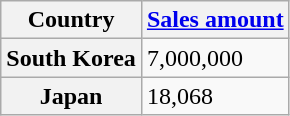<table class="wikitable sortable plainrowheaders">
<tr>
<th>Country</th>
<th><a href='#'>Sales amount</a></th>
</tr>
<tr>
<th scope="row">South Korea</th>
<td>7,000,000</td>
</tr>
<tr>
<th scope="row">Japan </th>
<td>18,068</td>
</tr>
</table>
